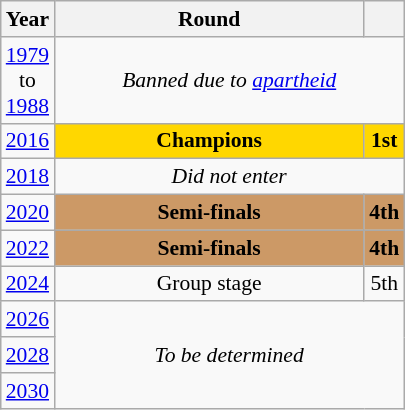<table class="wikitable" style="text-align: center; font-size:90%">
<tr>
<th>Year</th>
<th style="width:200px">Round</th>
<th></th>
</tr>
<tr>
<td><a href='#'>1979</a><br>to<br><a href='#'>1988</a></td>
<td colspan="2"><em>Banned due to <a href='#'>apartheid</a></em></td>
</tr>
<tr>
<td><a href='#'>2016</a></td>
<td bgcolor=Gold><strong>Champions</strong></td>
<td bgcolor=Gold><strong>1st</strong></td>
</tr>
<tr>
<td><a href='#'>2018</a></td>
<td colspan="2"><em>Did not enter</em></td>
</tr>
<tr>
<td><a href='#'>2020</a></td>
<td bgcolor="cc9966"><strong>Semi-finals</strong></td>
<td bgcolor="cc9966"><strong>4th</strong></td>
</tr>
<tr>
<td><a href='#'>2022</a></td>
<td bgcolor="cc9966"><strong>Semi-finals</strong></td>
<td bgcolor="cc9966"><strong>4th</strong></td>
</tr>
<tr>
<td><a href='#'>2024</a></td>
<td>Group stage</td>
<td>5th</td>
</tr>
<tr>
<td><a href='#'>2026</a></td>
<td colspan="2" rowspan="3"><em>To be determined</em></td>
</tr>
<tr>
<td><a href='#'>2028</a></td>
</tr>
<tr>
<td><a href='#'>2030</a></td>
</tr>
</table>
